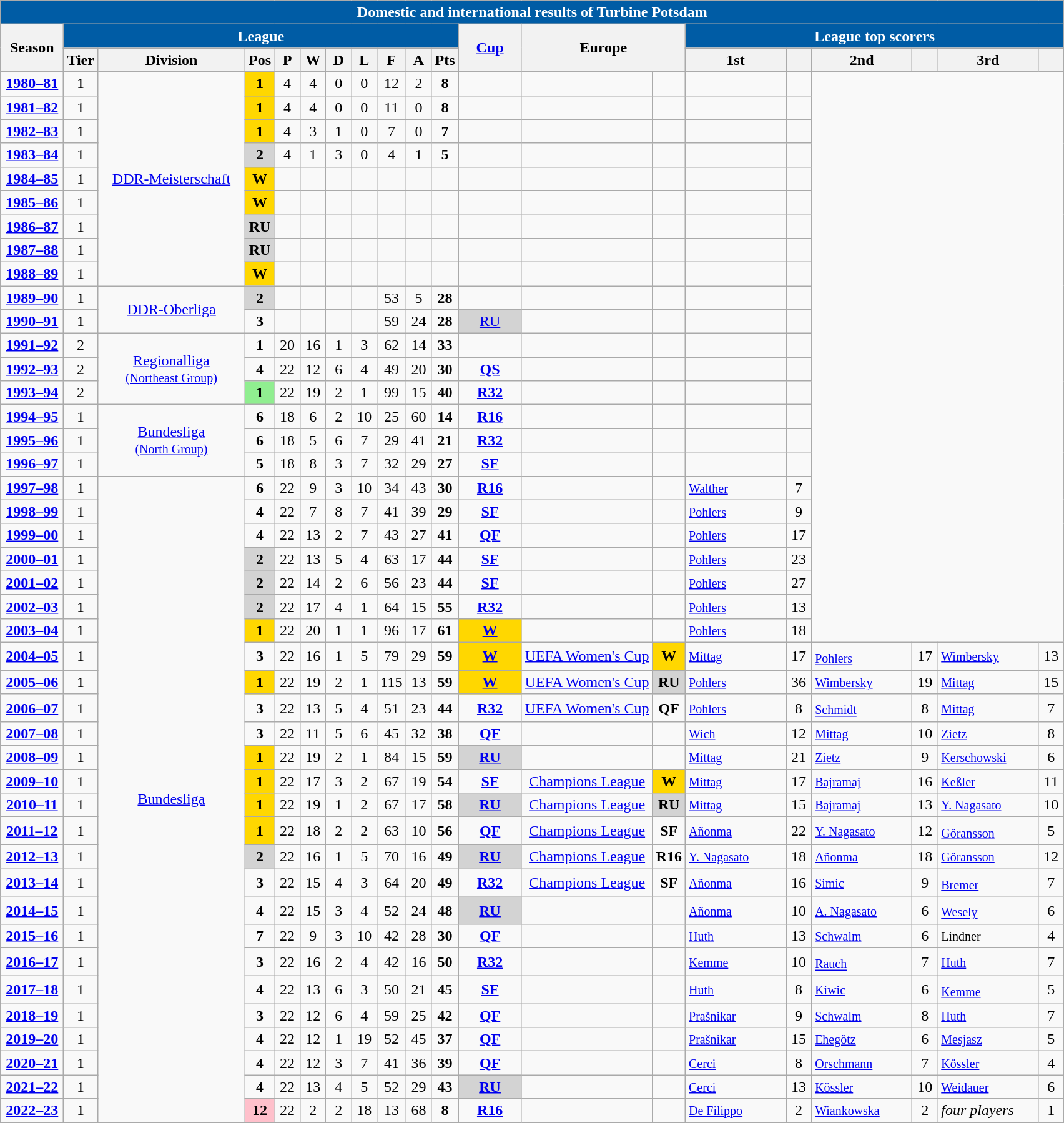<table class="wikitable" style="text-align: center;">
<tr>
<th style="color:white; background:#005ca5;" colspan=20>Domestic and international results of Turbine Potsdam</th>
</tr>
<tr>
<th rowspan=2 width="60"align=center>Season</th>
<th colspan="10" style="color:white; background:#005ca5;">League</th>
<th rowspan=2 width="60"align=center><a href='#'>Cup</a></th>
<th rowspan=2 colspan=2>Europe</th>
<th colspan=6 style="color:white; background:#005ca5;">League top scorers</th>
</tr>
<tr>
<th width="20px">Tier</th>
<th width=150px>Division</th>
<th width=20px>Pos</th>
<th width=20px>P</th>
<th width=20px>W</th>
<th width=20px>D</th>
<th width=20px>L</th>
<th width=20px>F</th>
<th width=20px>A</th>
<th width=20px>Pts</th>
<th width=100px>1st</th>
<th width=20px></th>
<th width=100px>2nd</th>
<th width=20px></th>
<th width=100px>3rd</th>
<th width=20px></th>
</tr>
<tr>
<td><strong><a href='#'>1980–81</a></strong></td>
<td>1</td>
<td rowspan=9><a href='#'>DDR-Meisterschaft</a></td>
<td bgcolor=gold><strong>1</strong></td>
<td>4</td>
<td>4</td>
<td>0</td>
<td>0</td>
<td>12</td>
<td>2</td>
<td><strong>8</strong></td>
<td></td>
<td></td>
<td></td>
<td></td>
<td></td>
</tr>
<tr>
<td><strong><a href='#'>1981–82</a></strong></td>
<td>1</td>
<td bgcolor=gold><strong>1</strong></td>
<td>4</td>
<td>4</td>
<td>0</td>
<td>0</td>
<td>11</td>
<td>0</td>
<td><strong>8</strong></td>
<td></td>
<td></td>
<td></td>
<td></td>
<td></td>
</tr>
<tr>
<td><strong><a href='#'>1982–83</a></strong></td>
<td>1</td>
<td bgcolor=gold><strong>1</strong></td>
<td>4</td>
<td>3</td>
<td>1</td>
<td>0</td>
<td>7</td>
<td>0</td>
<td><strong>7</strong></td>
<td></td>
<td></td>
<td></td>
<td></td>
<td></td>
</tr>
<tr>
<td><strong><a href='#'>1983–84</a></strong></td>
<td>1</td>
<td bgcolor=lightgrey><strong>2</strong></td>
<td>4</td>
<td>1</td>
<td>3</td>
<td>0</td>
<td>4</td>
<td>1</td>
<td><strong>5</strong></td>
<td></td>
<td></td>
<td></td>
<td></td>
<td></td>
</tr>
<tr>
<td><strong><a href='#'>1984–85</a></strong></td>
<td>1</td>
<td bgcolor=gold><strong>W</strong></td>
<td></td>
<td></td>
<td></td>
<td></td>
<td></td>
<td></td>
<td></td>
<td></td>
<td></td>
<td></td>
<td></td>
<td></td>
</tr>
<tr>
<td><strong><a href='#'>1985–86</a></strong></td>
<td>1</td>
<td bgcolor=gold><strong>W</strong></td>
<td></td>
<td></td>
<td></td>
<td></td>
<td></td>
<td></td>
<td></td>
<td></td>
<td></td>
<td></td>
<td></td>
<td></td>
</tr>
<tr>
<td><strong><a href='#'>1986–87</a></strong></td>
<td>1</td>
<td bgcolor=lightgrey><strong>RU</strong></td>
<td></td>
<td></td>
<td></td>
<td></td>
<td></td>
<td></td>
<td></td>
<td></td>
<td></td>
<td></td>
<td></td>
<td></td>
</tr>
<tr>
<td><strong><a href='#'>1987–88</a></strong></td>
<td>1</td>
<td bgcolor=lightgrey><strong>RU</strong></td>
<td></td>
<td></td>
<td></td>
<td></td>
<td></td>
<td></td>
<td></td>
<td></td>
<td></td>
<td></td>
<td></td>
<td></td>
</tr>
<tr>
<td><strong><a href='#'>1988–89</a></strong></td>
<td>1</td>
<td bgcolor=gold><strong>W</strong></td>
<td></td>
<td></td>
<td></td>
<td></td>
<td></td>
<td></td>
<td></td>
<td></td>
<td></td>
<td></td>
<td></td>
<td></td>
</tr>
<tr>
<td><strong><a href='#'>1989–90</a></strong></td>
<td>1</td>
<td rowspan=2><a href='#'>DDR-Oberliga</a></td>
<td bgcolor=lightgrey><strong>2</strong></td>
<td></td>
<td></td>
<td></td>
<td></td>
<td>53</td>
<td>5</td>
<td><strong>28</strong></td>
<td></td>
<td></td>
<td></td>
<td></td>
<td></td>
</tr>
<tr>
<td><strong><a href='#'>1990–91</a></strong></td>
<td>1</td>
<td><strong>3</strong></td>
<td></td>
<td></td>
<td></td>
<td></td>
<td>59</td>
<td>24</td>
<td><strong>28</strong></td>
<td bgcolor=lightgrey><a href='#'>RU</a></td>
<td></td>
<td></td>
<td></td>
<td></td>
</tr>
<tr>
<td><strong><a href='#'>1991–92</a></strong></td>
<td>2</td>
<td rowspan=3><a href='#'>Regionalliga <br> <small>(Northeast Group)</small></a></td>
<td><strong>1</strong></td>
<td>20</td>
<td>16</td>
<td>1</td>
<td>3</td>
<td>62</td>
<td>14</td>
<td><strong>33</strong></td>
<td></td>
<td></td>
<td></td>
<td></td>
<td></td>
</tr>
<tr>
<td><strong><a href='#'>1992–93</a></strong></td>
<td>2</td>
<td><strong>4</strong></td>
<td>22</td>
<td>12</td>
<td>6</td>
<td>4</td>
<td>49</td>
<td>20</td>
<td><strong>30</strong></td>
<td><strong><a href='#'>QS</a></strong></td>
<td></td>
<td></td>
<td></td>
<td></td>
</tr>
<tr>
<td><strong><a href='#'>1993–94</a></strong></td>
<td>2</td>
<td bgcolor=lightgreen><strong>1</strong></td>
<td>22</td>
<td>19</td>
<td>2</td>
<td>1</td>
<td>99</td>
<td>15</td>
<td><strong>40</strong></td>
<td><strong><a href='#'>R32</a></strong></td>
<td></td>
<td></td>
<td></td>
<td></td>
</tr>
<tr>
<td><strong><a href='#'>1994–95</a></strong></td>
<td>1</td>
<td rowspan=3><a href='#'>Bundesliga <br> <small>(North Group)</small></a></td>
<td><strong>6</strong></td>
<td>18</td>
<td>6</td>
<td>2</td>
<td>10</td>
<td>25</td>
<td>60</td>
<td><strong>14</strong></td>
<td><strong><a href='#'>R16</a></strong></td>
<td></td>
<td></td>
<td></td>
<td></td>
</tr>
<tr>
<td><strong><a href='#'>1995–96</a></strong></td>
<td>1</td>
<td><strong>6</strong></td>
<td>18</td>
<td>5</td>
<td>6</td>
<td>7</td>
<td>29</td>
<td>41</td>
<td><strong>21</strong></td>
<td><strong><a href='#'>R32</a></strong></td>
<td></td>
<td></td>
<td></td>
<td></td>
</tr>
<tr>
<td><strong><a href='#'>1996–97</a></strong></td>
<td>1</td>
<td><strong>5</strong></td>
<td>18</td>
<td>8</td>
<td>3</td>
<td>7</td>
<td>32</td>
<td>29</td>
<td><strong>27</strong></td>
<td><strong><a href='#'>SF</a></strong></td>
<td></td>
<td></td>
<td></td>
<td></td>
</tr>
<tr>
<td><strong><a href='#'>1997–98</a></strong></td>
<td>1</td>
<td rowspan=26><a href='#'>Bundesliga</a></td>
<td><strong>6</strong></td>
<td>22</td>
<td>9</td>
<td>3</td>
<td>10</td>
<td>34</td>
<td>43</td>
<td><strong>30</strong></td>
<td><strong><a href='#'>R16</a></strong></td>
<td></td>
<td></td>
<td align=left> <small><a href='#'>Walther</a></small></td>
<td>7</td>
</tr>
<tr>
<td><strong><a href='#'>1998–99</a></strong></td>
<td>1</td>
<td><strong>4</strong></td>
<td>22</td>
<td>7</td>
<td>8</td>
<td>7</td>
<td>41</td>
<td>39</td>
<td><strong>29</strong></td>
<td><strong><a href='#'>SF</a></strong></td>
<td></td>
<td></td>
<td align=left> <small><a href='#'>Pohlers</a></small></td>
<td>9</td>
</tr>
<tr>
<td><strong><a href='#'>1999–00</a></strong></td>
<td>1</td>
<td><strong>4</strong></td>
<td>22</td>
<td>13</td>
<td>2</td>
<td>7</td>
<td>43</td>
<td>27</td>
<td><strong>41</strong></td>
<td><strong><a href='#'>QF</a></strong></td>
<td></td>
<td></td>
<td align=left> <small><a href='#'>Pohlers</a></small></td>
<td>17</td>
</tr>
<tr>
<td><strong><a href='#'>2000–01</a></strong></td>
<td>1</td>
<td bgcolor=lightgrey><strong>2</strong></td>
<td>22</td>
<td>13</td>
<td>5</td>
<td>4</td>
<td>63</td>
<td>17</td>
<td><strong>44</strong></td>
<td><strong><a href='#'>SF</a></strong></td>
<td></td>
<td></td>
<td align=left> <small><a href='#'>Pohlers</a></small></td>
<td>23</td>
</tr>
<tr>
<td><strong><a href='#'>2001–02</a></strong></td>
<td>1</td>
<td bgcolor=lightgrey><strong>2</strong></td>
<td>22</td>
<td>14</td>
<td>2</td>
<td>6</td>
<td>56</td>
<td>23</td>
<td><strong>44</strong></td>
<td><strong><a href='#'>SF</a></strong></td>
<td></td>
<td></td>
<td align=left> <small><a href='#'>Pohlers</a></small></td>
<td>27</td>
</tr>
<tr>
<td><strong><a href='#'>2002–03</a></strong></td>
<td>1</td>
<td bgcolor=lightgrey><strong>2</strong></td>
<td>22</td>
<td>17</td>
<td>4</td>
<td>1</td>
<td>64</td>
<td>15</td>
<td><strong>55</strong></td>
<td><strong><a href='#'>R32</a></strong></td>
<td></td>
<td></td>
<td align=left> <small><a href='#'>Pohlers</a></small></td>
<td>13</td>
</tr>
<tr>
<td><strong><a href='#'>2003–04</a></strong></td>
<td>1</td>
<td bgcolor=gold><strong>1</strong></td>
<td>22</td>
<td>20</td>
<td>1</td>
<td>1</td>
<td>96</td>
<td>17</td>
<td><strong>61</strong></td>
<td bgcolor=gold><strong><a href='#'>W</a></strong></td>
<td></td>
<td></td>
<td align=left> <small><a href='#'>Pohlers</a></small></td>
<td>18</td>
</tr>
<tr>
<td><strong><a href='#'>2004–05</a></strong></td>
<td>1</td>
<td><strong>3</strong></td>
<td>22</td>
<td>16</td>
<td>1</td>
<td>5</td>
<td>79</td>
<td>29</td>
<td><strong>59</strong></td>
<td bgcolor=gold><strong><a href='#'>W</a></strong></td>
<td><a href='#'>UEFA Women's Cup</a></td>
<td bgcolor=gold><strong>W</strong></td>
<td align=left> <small><a href='#'>Mittag</a></small></td>
<td>17</td>
<td align=left> <small><a href='#'>Pohlers</a></small> <sup></sup></td>
<td>17</td>
<td align=left> <small><a href='#'>Wimbersky</a></small></td>
<td>13</td>
</tr>
<tr>
<td><strong><a href='#'>2005–06</a></strong></td>
<td>1</td>
<td bgcolor=gold><strong>1</strong></td>
<td>22</td>
<td>19</td>
<td>2</td>
<td>1</td>
<td>115</td>
<td>13</td>
<td><strong>59</strong></td>
<td bgcolor=gold><strong><a href='#'>W</a></strong></td>
<td><a href='#'>UEFA Women's Cup</a></td>
<td bgcolor=lightgrey><strong>RU</strong></td>
<td align=left> <small><a href='#'>Pohlers</a></small></td>
<td>36</td>
<td align=left> <small><a href='#'>Wimbersky</a></small></td>
<td>19</td>
<td align=left> <small><a href='#'>Mittag</a></small></td>
<td>15</td>
</tr>
<tr>
<td><strong><a href='#'>2006–07</a></strong></td>
<td>1</td>
<td><strong>3</strong></td>
<td>22</td>
<td>13</td>
<td>5</td>
<td>4</td>
<td>51</td>
<td>23</td>
<td><strong>44</strong></td>
<td><strong><a href='#'>R32</a></strong></td>
<td><a href='#'>UEFA Women's Cup</a></td>
<td><strong>QF</strong></td>
<td align=left> <small><a href='#'>Pohlers</a></small></td>
<td>8</td>
<td align=left> <small><a href='#'>Schmidt</a></small> <sup></sup></td>
<td>8</td>
<td align=left> <small><a href='#'>Mittag</a></small></td>
<td>7</td>
</tr>
<tr>
<td><strong><a href='#'>2007–08</a></strong></td>
<td>1</td>
<td><strong>3</strong></td>
<td>22</td>
<td>11</td>
<td>5</td>
<td>6</td>
<td>45</td>
<td>32</td>
<td><strong>38</strong></td>
<td><strong><a href='#'>QF</a></strong></td>
<td></td>
<td></td>
<td align=left> <small><a href='#'>Wich</a></small></td>
<td>12</td>
<td align=left> <small><a href='#'>Mittag</a></small></td>
<td>10</td>
<td align=left> <small><a href='#'>Zietz</a></small></td>
<td>8</td>
</tr>
<tr>
<td><strong><a href='#'>2008–09</a></strong></td>
<td>1</td>
<td bgcolor=gold><strong>1</strong></td>
<td>22</td>
<td>19</td>
<td>2</td>
<td>1</td>
<td>84</td>
<td>15</td>
<td><strong>59</strong></td>
<td bgcolor=lightgrey><strong><a href='#'>RU</a></strong></td>
<td></td>
<td></td>
<td align=left> <small><a href='#'>Mittag</a></small></td>
<td>21</td>
<td align=left> <small><a href='#'>Zietz</a></small></td>
<td>9</td>
<td align=left> <small><a href='#'>Kerschowski</a></small></td>
<td>6</td>
</tr>
<tr>
<td><strong><a href='#'>2009–10</a></strong></td>
<td>1</td>
<td bgcolor=gold><strong>1</strong></td>
<td>22</td>
<td>17</td>
<td>3</td>
<td>2</td>
<td>67</td>
<td>19</td>
<td><strong>54</strong></td>
<td><strong><a href='#'>SF</a></strong></td>
<td><a href='#'>Champions League</a></td>
<td bgcolor=gold><strong>W</strong></td>
<td align=left> <small><a href='#'>Mittag</a></small></td>
<td>17</td>
<td align=left> <small><a href='#'>Bajramaj</a></small></td>
<td>16</td>
<td align=left> <small><a href='#'>Keßler</a></small></td>
<td>11</td>
</tr>
<tr>
<td><strong><a href='#'>2010–11</a></strong></td>
<td>1</td>
<td bgcolor=gold><strong>1</strong></td>
<td>22</td>
<td>19</td>
<td>1</td>
<td>2</td>
<td>67</td>
<td>17</td>
<td><strong>58</strong></td>
<td bgcolor=lightgrey><strong><a href='#'>RU</a></strong></td>
<td><a href='#'>Champions League</a></td>
<td bgcolor=lightgrey><strong>RU</strong></td>
<td align=left> <small><a href='#'>Mittag</a></small></td>
<td>15</td>
<td align=left> <small><a href='#'>Bajramaj</a></small></td>
<td>13</td>
<td align=left> <small><a href='#'>Y. Nagasato</a></small></td>
<td>10</td>
</tr>
<tr>
<td><strong><a href='#'>2011–12</a></strong></td>
<td>1</td>
<td bgcolor=gold><strong>1</strong></td>
<td>22</td>
<td>18</td>
<td>2</td>
<td>2</td>
<td>63</td>
<td>10</td>
<td><strong>56</strong></td>
<td><strong><a href='#'>QF</a></strong></td>
<td><a href='#'>Champions League</a></td>
<td><strong>SF</strong></td>
<td align=left> <small><a href='#'>Añonma</a></small></td>
<td>22</td>
<td align=left> <small><a href='#'>Y. Nagasato</a></small></td>
<td>12</td>
<td align=left> <small><a href='#'>Göransson</a></small><sup></sup></td>
<td>5</td>
</tr>
<tr>
<td><strong><a href='#'>2012–13</a></strong></td>
<td>1</td>
<td bgcolor=lightgrey><strong>2</strong></td>
<td>22</td>
<td>16</td>
<td>1</td>
<td>5</td>
<td>70</td>
<td>16</td>
<td><strong>49</strong></td>
<td bgcolor=lightgrey><strong><a href='#'>RU</a></strong></td>
<td><a href='#'>Champions League</a></td>
<td><strong>R16</strong></td>
<td align=left> <small><a href='#'>Y. Nagasato</a></small></td>
<td>18</td>
<td align=left> <small><a href='#'>Añonma</a></small></td>
<td>18</td>
<td align=left> <small><a href='#'>Göransson</a></small></td>
<td>12</td>
</tr>
<tr>
<td><strong><a href='#'>2013–14</a></strong></td>
<td>1</td>
<td><strong>3</strong></td>
<td>22</td>
<td>15</td>
<td>4</td>
<td>3</td>
<td>64</td>
<td>20</td>
<td><strong>49</strong></td>
<td><strong><a href='#'>R32</a></strong></td>
<td><a href='#'>Champions League</a></td>
<td><strong>SF</strong></td>
<td align=left> <small><a href='#'>Añonma</a></small></td>
<td>16</td>
<td align=left> <small><a href='#'>Simic</a></small></td>
<td>9</td>
<td align=left> <small><a href='#'>Bremer</a></small><sup></sup></td>
<td>7</td>
</tr>
<tr>
<td><strong><a href='#'>2014–15</a></strong></td>
<td>1</td>
<td><strong>4</strong></td>
<td>22</td>
<td>15</td>
<td>3</td>
<td>4</td>
<td>52</td>
<td>24</td>
<td><strong>48</strong></td>
<td bgcolor=lightgrey><strong><a href='#'>RU</a></strong></td>
<td></td>
<td></td>
<td align=left> <small><a href='#'>Añonma</a></small></td>
<td>10</td>
<td align=left> <small><a href='#'>A. Nagasato</a></small></td>
<td>6</td>
<td align=left> <small><a href='#'>Wesely</a></small><sup></sup></td>
<td>6</td>
</tr>
<tr>
<td><strong><a href='#'>2015–16</a></strong></td>
<td>1</td>
<td><strong>7</strong></td>
<td>22</td>
<td>9</td>
<td>3</td>
<td>10</td>
<td>42</td>
<td>28</td>
<td><strong>30</strong></td>
<td><strong><a href='#'>QF</a></strong></td>
<td></td>
<td></td>
<td align=left> <small><a href='#'>Huth</a></small></td>
<td>13</td>
<td align=left> <small><a href='#'>Schwalm</a></small></td>
<td>6</td>
<td align=left> <small>Lindner</small></td>
<td>4</td>
</tr>
<tr>
<td><strong><a href='#'>2016–17</a></strong></td>
<td>1</td>
<td><strong>3</strong></td>
<td>22</td>
<td>16</td>
<td>2</td>
<td>4</td>
<td>42</td>
<td>16</td>
<td><strong>50</strong></td>
<td><strong><a href='#'>R32</a></strong></td>
<td></td>
<td></td>
<td align=left> <small><a href='#'>Kemme</a></small></td>
<td>10</td>
<td align=left> <small><a href='#'>Rauch</a></small><sup></sup></td>
<td>7</td>
<td align=left> <small><a href='#'>Huth</a></small></td>
<td>7</td>
</tr>
<tr>
<td><strong><a href='#'>2017–18</a></strong></td>
<td>1</td>
<td><strong>4</strong></td>
<td>22</td>
<td>13</td>
<td>6</td>
<td>3</td>
<td>50</td>
<td>21</td>
<td><strong>45</strong></td>
<td><strong><a href='#'>SF</a></strong></td>
<td></td>
<td></td>
<td align=left> <small><a href='#'>Huth</a></small></td>
<td>8</td>
<td align=left> <small><a href='#'>Kiwic</a></small></td>
<td>6</td>
<td align=left> <small><a href='#'>Kemme</a></small><sup></sup></td>
<td>5</td>
</tr>
<tr>
<td><strong><a href='#'>2018–19</a></strong></td>
<td>1</td>
<td><strong>3</strong></td>
<td>22</td>
<td>12</td>
<td>6</td>
<td>4</td>
<td>59</td>
<td>25</td>
<td><strong>42</strong></td>
<td><strong><a href='#'>QF</a></strong></td>
<td></td>
<td></td>
<td align=left> <small><a href='#'>Prašnikar</a></small></td>
<td>9</td>
<td align=left> <small><a href='#'>Schwalm</a></small></td>
<td>8</td>
<td align=left> <small><a href='#'>Huth</a></small></td>
<td>7</td>
</tr>
<tr>
<td><strong><a href='#'>2019–20</a></strong></td>
<td>1</td>
<td><strong>4</strong></td>
<td>22</td>
<td>12</td>
<td>1</td>
<td>19</td>
<td>52</td>
<td>45</td>
<td><strong>37</strong></td>
<td><strong><a href='#'>QF</a></strong></td>
<td></td>
<td></td>
<td align=left> <small><a href='#'>Prašnikar</a></small></td>
<td>15</td>
<td align=left> <small><a href='#'>Ehegötz</a></small></td>
<td>6</td>
<td align=left> <small><a href='#'>Mesjasz</a></small></td>
<td>5</td>
</tr>
<tr>
<td><strong><a href='#'>2020–21</a></strong></td>
<td>1</td>
<td><strong>4</strong></td>
<td>22</td>
<td>12</td>
<td>3</td>
<td>7</td>
<td>41</td>
<td>36</td>
<td><strong>39</strong></td>
<td><strong><a href='#'>QF</a></strong></td>
<td></td>
<td></td>
<td align=left> <small><a href='#'>Cerci</a></small></td>
<td>8</td>
<td align=left> <small><a href='#'>Orschmann</a></small></td>
<td>7</td>
<td align=left> <small><a href='#'>Kössler</a></small></td>
<td>4</td>
</tr>
<tr>
<td><strong><a href='#'>2021–22</a></strong></td>
<td>1</td>
<td><strong>4</strong></td>
<td>22</td>
<td>13</td>
<td>4</td>
<td>5</td>
<td>52</td>
<td>29</td>
<td><strong>43</strong></td>
<td bgcolor=lightgrey><strong><a href='#'>RU</a></strong></td>
<td></td>
<td></td>
<td align=left> <small><a href='#'>Cerci</a></small></td>
<td>13</td>
<td align=left> <small><a href='#'>Kössler</a></small></td>
<td>10</td>
<td align=left> <small><a href='#'>Weidauer</a></small></td>
<td>6</td>
</tr>
<tr>
<td><strong><a href='#'>2022–23</a></strong></td>
<td>1</td>
<td bgcolor=pink><strong>12</strong></td>
<td>22</td>
<td>2</td>
<td>2</td>
<td>18</td>
<td>13</td>
<td>68</td>
<td><strong>8</strong></td>
<td><strong><a href='#'>R16</a></strong></td>
<td></td>
<td></td>
<td align=left> <small><a href='#'>De Filippo</a></small></td>
<td>2</td>
<td align=left> <small><a href='#'>Wiankowska</a></small></td>
<td>2</td>
<td align=left><em>four players</em></td>
<td>1</td>
</tr>
</table>
